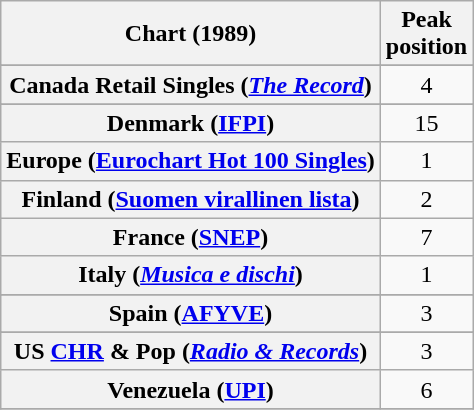<table class="wikitable sortable plainrowheaders" style="text-align:center">
<tr>
<th scope="col">Chart (1989)</th>
<th scope="col">Peak<br>position</th>
</tr>
<tr>
</tr>
<tr>
</tr>
<tr>
</tr>
<tr>
<th scope="row">Canada Retail Singles (<em><a href='#'>The Record</a></em>)</th>
<td>4</td>
</tr>
<tr>
</tr>
<tr>
</tr>
<tr>
<th scope="row">Denmark (<a href='#'>IFPI</a>)</th>
<td>15</td>
</tr>
<tr>
<th scope="row">Europe (<a href='#'>Eurochart Hot 100 Singles</a>)</th>
<td>1</td>
</tr>
<tr>
<th scope="row">Finland (<a href='#'>Suomen virallinen lista</a>)</th>
<td>2 </td>
</tr>
<tr>
<th scope="row">France (<a href='#'>SNEP</a>)</th>
<td>7</td>
</tr>
<tr>
<th scope="row">Italy (<em><a href='#'>Musica e dischi</a></em>)</th>
<td>1</td>
</tr>
<tr>
</tr>
<tr>
</tr>
<tr>
</tr>
<tr>
</tr>
<tr>
</tr>
<tr>
<th scope="row">Spain (<a href='#'>AFYVE</a>)</th>
<td>3</td>
</tr>
<tr>
</tr>
<tr>
</tr>
<tr>
</tr>
<tr>
</tr>
<tr>
</tr>
<tr>
</tr>
<tr>
</tr>
<tr>
<th scope="row">US <a href='#'>CHR</a> & Pop (<em><a href='#'>Radio & Records</a></em>)</th>
<td>3</td>
</tr>
<tr>
<th scope="row">Venezuela (<a href='#'>UPI</a>)</th>
<td>6</td>
</tr>
<tr>
</tr>
</table>
